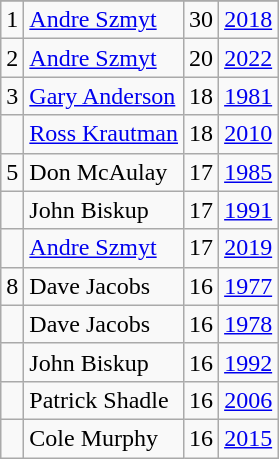<table class="wikitable">
<tr>
</tr>
<tr>
<td>1</td>
<td><a href='#'>Andre Szmyt</a></td>
<td>30</td>
<td><a href='#'>2018</a></td>
</tr>
<tr>
<td>2</td>
<td><a href='#'>Andre Szmyt</a></td>
<td>20</td>
<td><a href='#'>2022</a></td>
</tr>
<tr>
<td>3</td>
<td><a href='#'>Gary Anderson</a></td>
<td>18</td>
<td><a href='#'>1981</a></td>
</tr>
<tr>
<td></td>
<td><a href='#'>Ross Krautman</a></td>
<td>18</td>
<td><a href='#'>2010</a></td>
</tr>
<tr>
<td>5</td>
<td>Don McAulay</td>
<td>17</td>
<td><a href='#'>1985</a></td>
</tr>
<tr>
<td></td>
<td>John Biskup</td>
<td>17</td>
<td><a href='#'>1991</a></td>
</tr>
<tr>
<td></td>
<td><a href='#'>Andre Szmyt</a></td>
<td>17</td>
<td><a href='#'>2019</a></td>
</tr>
<tr>
<td>8</td>
<td>Dave Jacobs</td>
<td>16</td>
<td><a href='#'>1977</a></td>
</tr>
<tr>
<td></td>
<td>Dave Jacobs</td>
<td>16</td>
<td><a href='#'>1978</a></td>
</tr>
<tr>
<td></td>
<td>John Biskup</td>
<td>16</td>
<td><a href='#'>1992</a></td>
</tr>
<tr>
<td></td>
<td>Patrick Shadle</td>
<td>16</td>
<td><a href='#'>2006</a></td>
</tr>
<tr>
<td></td>
<td>Cole Murphy</td>
<td>16</td>
<td><a href='#'>2015</a></td>
</tr>
</table>
